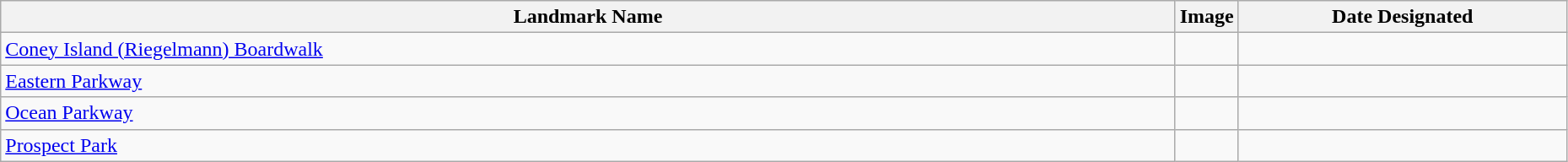<table class="wikitable sortable" style="width:98%">
<tr>
<th width = 75%><strong>Landmark Name</strong></th>
<th width = 4% class="unsortable"><strong>Image</strong></th>
<th><strong>Date Designated</strong></th>
</tr>
<tr>
<td><a href='#'>Coney Island (Riegelmann) Boardwalk</a></td>
<td></td>
<td> </td>
</tr>
<tr>
<td><a href='#'>Eastern Parkway</a></td>
<td></td>
<td> </td>
</tr>
<tr>
<td><a href='#'>Ocean Parkway</a></td>
<td></td>
<td> </td>
</tr>
<tr>
<td><a href='#'>Prospect Park</a></td>
<td></td>
<td> </td>
</tr>
</table>
